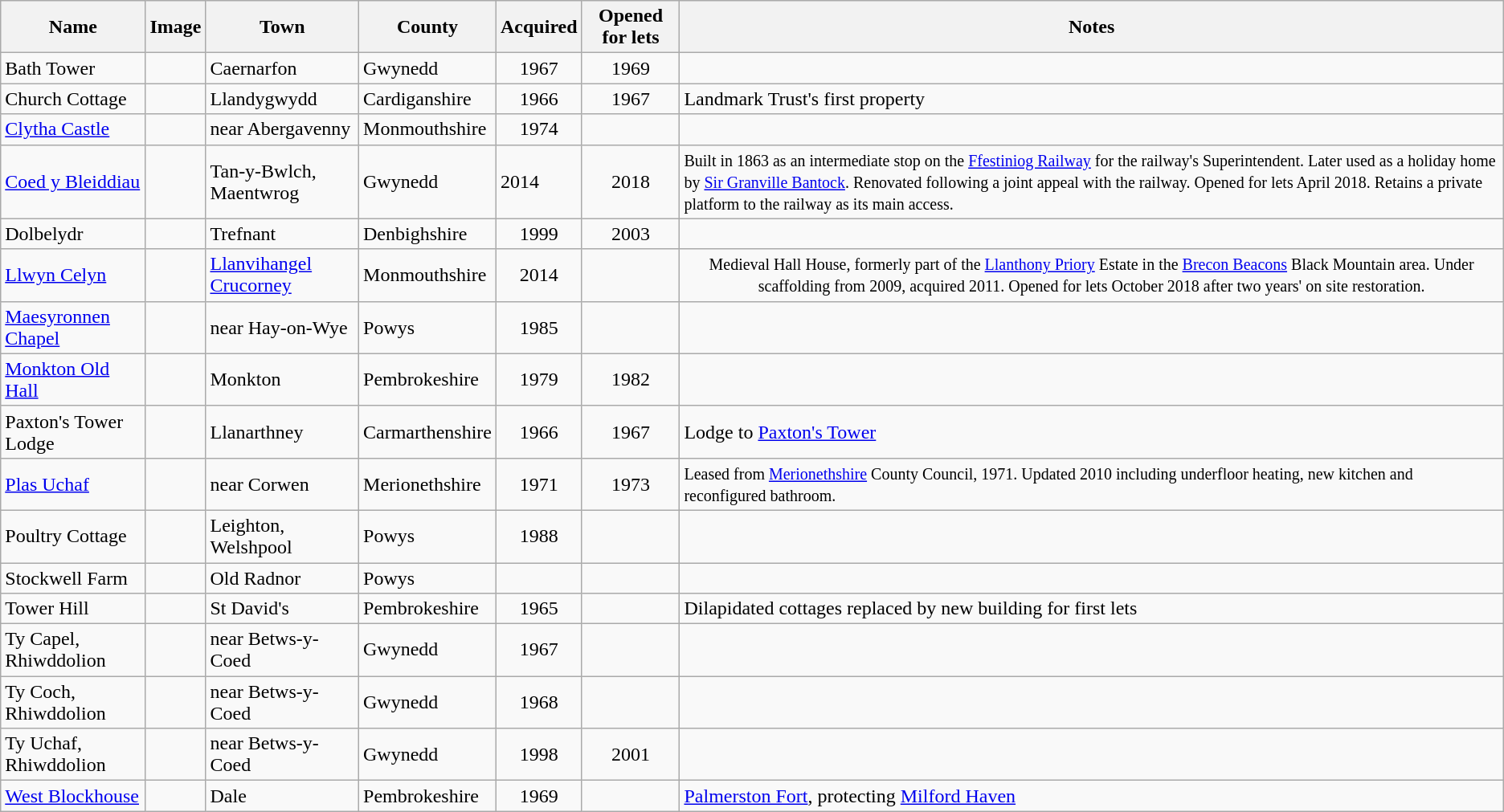<table class="wikitable sortable">
<tr>
<th>Name</th>
<th>Image</th>
<th>Town</th>
<th>County</th>
<th>Acquired</th>
<th>Opened for lets</th>
<th>Notes</th>
</tr>
<tr>
<td>Bath Tower</td>
<td></td>
<td>Caernarfon</td>
<td>Gwynedd</td>
<td align=center>1967</td>
<td align=center>1969</td>
<td></td>
</tr>
<tr>
<td>Church Cottage</td>
<td></td>
<td>Llandygwydd</td>
<td>Cardiganshire</td>
<td align=center>1966</td>
<td align=center>1967</td>
<td>Landmark Trust's first property</td>
</tr>
<tr>
<td><a href='#'>Clytha Castle</a></td>
<td></td>
<td>near Abergavenny</td>
<td>Monmouthshire</td>
<td align=center>1974</td>
<td align=center></td>
<td></td>
</tr>
<tr>
<td><a href='#'>Coed y Bleiddiau</a></td>
<td></td>
<td>Tan-y-Bwlch, Maentwrog</td>
<td>Gwynedd</td>
<td>2014</td>
<td align=center>2018</td>
<td><small>Built in 1863 as an intermediate stop on the <a href='#'>Ffestiniog Railway</a> for the railway's Superintendent. Later used as a holiday home by <a href='#'>Sir Granville Bantock</a>. Renovated following a joint appeal with the railway. Opened for lets April 2018. Retains a private platform to the railway as its main access.</small></td>
</tr>
<tr>
<td>Dolbelydr</td>
<td></td>
<td>Trefnant</td>
<td>Denbighshire</td>
<td align=center>1999</td>
<td align=center>2003</td>
<td></td>
</tr>
<tr>
<td><a href='#'>Llwyn Celyn</a></td>
<td></td>
<td><a href='#'>Llanvihangel Crucorney</a></td>
<td>Monmouthshire</td>
<td align=center>2014</td>
<td></td>
<td align=center><small>Medieval Hall House, formerly part of the <a href='#'>Llanthony Priory</a> Estate in the <a href='#'>Brecon Beacons</a> Black Mountain area.  Under scaffolding from 2009, acquired 2011. Opened for lets October 2018 after two years' on site restoration.</small></td>
</tr>
<tr>
<td><a href='#'>Maesyronnen Chapel</a></td>
<td></td>
<td>near Hay-on-Wye</td>
<td>Powys</td>
<td align=center>1985</td>
<td align=center></td>
<td></td>
</tr>
<tr>
<td><a href='#'>Monkton Old Hall</a></td>
<td></td>
<td>Monkton</td>
<td>Pembrokeshire</td>
<td align=center>1979</td>
<td align=center>1982</td>
<td></td>
</tr>
<tr>
<td>Paxton's Tower Lodge</td>
<td></td>
<td>Llanarthney</td>
<td>Carmarthenshire</td>
<td align=center>1966</td>
<td align=center>1967</td>
<td>Lodge to <a href='#'>Paxton's Tower</a></td>
</tr>
<tr>
<td><a href='#'>Plas Uchaf</a></td>
<td></td>
<td>near Corwen</td>
<td>Merionethshire</td>
<td align=center>1971</td>
<td align=center>1973</td>
<td><small>Leased from <a href='#'>Merionethshire</a> County Council, 1971. Updated 2010 including underfloor heating, new kitchen and reconfigured bathroom.</small></td>
</tr>
<tr>
<td>Poultry Cottage</td>
<td></td>
<td>Leighton, Welshpool</td>
<td>Powys</td>
<td align=center>1988</td>
<td align=center></td>
<td></td>
</tr>
<tr>
<td>Stockwell Farm</td>
<td></td>
<td>Old Radnor</td>
<td>Powys</td>
<td align=center></td>
<td align=center></td>
<td></td>
</tr>
<tr>
<td>Tower Hill</td>
<td></td>
<td>St David's</td>
<td>Pembrokeshire</td>
<td align=center>1965</td>
<td align=center></td>
<td>Dilapidated cottages replaced by new building for first lets</td>
</tr>
<tr>
<td>Ty Capel, Rhiwddolion</td>
<td></td>
<td>near Betws-y-Coed</td>
<td>Gwynedd</td>
<td align=center>1967</td>
<td align=center></td>
<td></td>
</tr>
<tr>
<td>Ty Coch, Rhiwddolion</td>
<td></td>
<td>near Betws-y-Coed</td>
<td>Gwynedd</td>
<td align=center>1968</td>
<td align=center></td>
<td></td>
</tr>
<tr>
<td>Ty Uchaf, Rhiwddolion</td>
<td></td>
<td>near Betws-y-Coed</td>
<td>Gwynedd</td>
<td align=center>1998</td>
<td align=center>2001</td>
<td></td>
</tr>
<tr>
<td><a href='#'>West Blockhouse</a></td>
<td></td>
<td>Dale</td>
<td>Pembrokeshire</td>
<td align=center>1969</td>
<td align=center></td>
<td><a href='#'>Palmerston Fort</a>, protecting <a href='#'>Milford Haven</a></td>
</tr>
</table>
